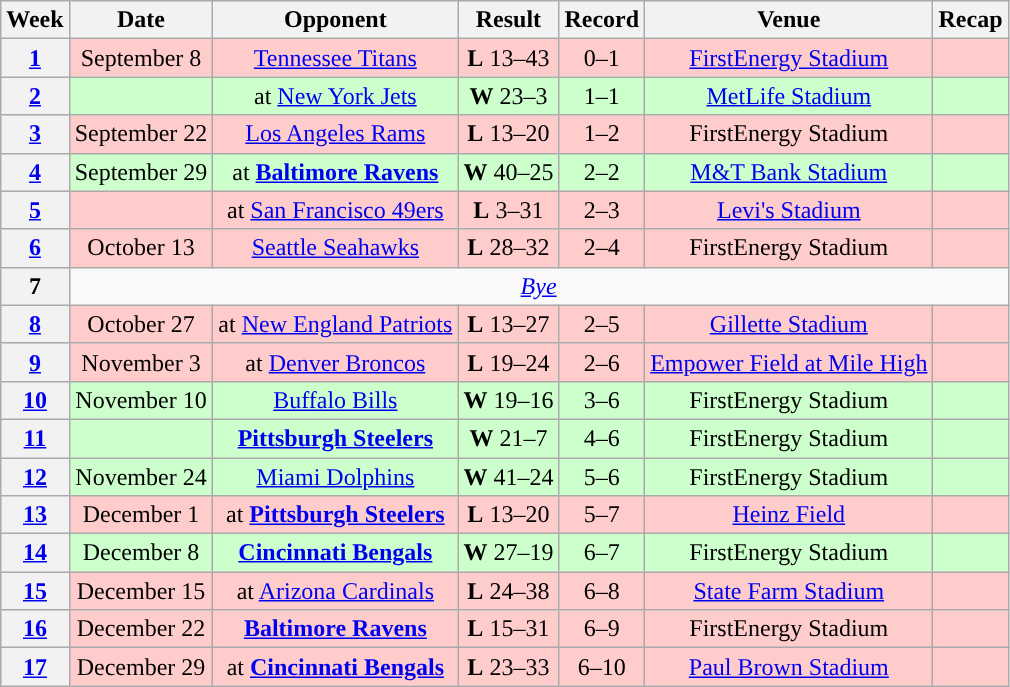<table class="wikitable" style="text-align:center">
<tr>
<th>Week</th>
<th>Date</th>
<th>Opponent</th>
<th>Result</th>
<th>Record</th>
<th>Venue</th>
<th>Recap</th>
</tr>
<tr style="background:#fcc">
<th><a href='#'>1</a></th>
<td>September 8</td>
<td><a href='#'>Tennessee Titans</a></td>
<td><strong>L</strong> 13–43</td>
<td>0–1</td>
<td><a href='#'>FirstEnergy Stadium</a></td>
<td></td>
</tr>
<tr style="background:#cfc">
<th><a href='#'>2</a></th>
<td></td>
<td>at <a href='#'>New York Jets</a></td>
<td><strong>W</strong> 23–3</td>
<td>1–1</td>
<td><a href='#'>MetLife Stadium</a></td>
<td></td>
</tr>
<tr style="background:#fcc">
<th><a href='#'>3</a></th>
<td>September 22</td>
<td><a href='#'>Los Angeles Rams</a></td>
<td><strong>L</strong> 13–20</td>
<td>1–2</td>
<td>FirstEnergy Stadium</td>
<td></td>
</tr>
<tr style="background:#cfc">
<th><a href='#'>4</a></th>
<td>September 29</td>
<td>at <strong><a href='#'>Baltimore Ravens</a></strong></td>
<td><strong>W</strong> 40–25</td>
<td>2–2</td>
<td><a href='#'>M&T Bank Stadium</a></td>
<td></td>
</tr>
<tr style="background:#fcc">
<th><a href='#'>5</a></th>
<td></td>
<td>at <a href='#'>San Francisco 49ers</a></td>
<td><strong>L</strong> 3–31</td>
<td>2–3</td>
<td><a href='#'>Levi's Stadium</a></td>
<td></td>
</tr>
<tr style="background:#fcc">
<th><a href='#'>6</a></th>
<td>October 13</td>
<td><a href='#'>Seattle Seahawks</a></td>
<td><strong>L</strong> 28–32</td>
<td>2–4</td>
<td>FirstEnergy Stadium</td>
<td></td>
</tr>
<tr>
<th>7</th>
<td colspan=6><em><a href='#'>Bye</a></em></td>
</tr>
<tr style="background:#fcc">
<th><a href='#'>8</a></th>
<td>October 27</td>
<td>at <a href='#'>New England Patriots</a></td>
<td><strong>L</strong> 13–27</td>
<td>2–5</td>
<td><a href='#'>Gillette Stadium</a></td>
<td></td>
</tr>
<tr style="background:#fcc">
<th><a href='#'>9</a></th>
<td>November 3</td>
<td>at <a href='#'>Denver Broncos</a></td>
<td><strong>L</strong> 19–24</td>
<td>2–6</td>
<td><a href='#'>Empower Field at Mile High</a></td>
<td></td>
</tr>
<tr style="background:#cfc">
<th><a href='#'>10</a></th>
<td>November 10</td>
<td><a href='#'>Buffalo Bills</a></td>
<td><strong>W</strong> 19–16</td>
<td>3–6</td>
<td>FirstEnergy Stadium</td>
<td></td>
</tr>
<tr style="background:#cfc">
<th><a href='#'>11</a></th>
<td></td>
<td><strong><a href='#'>Pittsburgh Steelers</a></strong></td>
<td><strong>W</strong> 21–7</td>
<td>4–6</td>
<td>FirstEnergy Stadium</td>
<td></td>
</tr>
<tr style="background:#cfc">
<th><a href='#'>12</a></th>
<td>November 24</td>
<td><a href='#'>Miami Dolphins</a></td>
<td><strong>W</strong> 41–24</td>
<td>5–6</td>
<td>FirstEnergy Stadium</td>
<td></td>
</tr>
<tr style="background:#fcc">
<th><a href='#'>13</a></th>
<td>December 1</td>
<td>at <strong><a href='#'>Pittsburgh Steelers</a></strong></td>
<td><strong>L</strong> 13–20</td>
<td>5–7</td>
<td><a href='#'>Heinz Field</a></td>
<td></td>
</tr>
<tr style="background:#cfc">
<th><a href='#'>14</a></th>
<td>December 8</td>
<td><strong><a href='#'>Cincinnati Bengals</a></strong></td>
<td><strong>W</strong> 27–19</td>
<td>6–7</td>
<td>FirstEnergy Stadium</td>
<td></td>
</tr>
<tr style="background:#fcc">
<th><a href='#'>15</a></th>
<td>December 15</td>
<td>at <a href='#'>Arizona Cardinals</a></td>
<td><strong>L</strong> 24–38</td>
<td>6–8</td>
<td><a href='#'>State Farm Stadium</a></td>
<td></td>
</tr>
<tr style="background:#fcc">
<th><a href='#'>16</a></th>
<td>December 22</td>
<td><strong><a href='#'>Baltimore Ravens</a></strong></td>
<td><strong>L</strong> 15–31</td>
<td>6–9</td>
<td>FirstEnergy Stadium</td>
<td></td>
</tr>
<tr style="background:#fcc">
<th><a href='#'>17</a></th>
<td>December 29</td>
<td>at <strong><a href='#'>Cincinnati Bengals</a></strong></td>
<td><strong>L</strong> 23–33</td>
<td>6–10</td>
<td><a href='#'>Paul Brown Stadium</a></td>
<td></td>
</tr>
</table>
